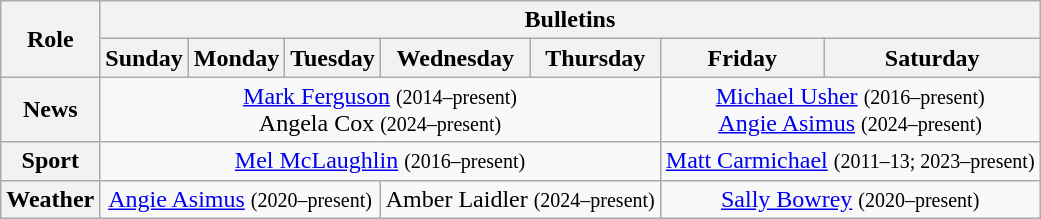<table class="wikitable plainrowheaders" style=text-align:center;">
<tr>
<th rowspan="2" scope"col">Role</th>
<th colspan="7" scope"col">Bulletins</th>
</tr>
<tr>
<th scope="col">Sunday</th>
<th scope="col">Monday</th>
<th scope="col">Tuesday</th>
<th scope="col">Wednesday</th>
<th scope="col">Thursday</th>
<th scope="col">Friday</th>
<th scope="col">Saturday</th>
</tr>
<tr>
<th scope="col">News</th>
<td colspan="5"><a href='#'>Mark Ferguson</a> <small>(2014–present)</small><br>Angela Cox <small>(2024–present)</small></td>
<td colspan="2"><a href='#'>Michael Usher</a> <small>(2016–present)</small><br> <a href='#'>Angie Asimus</a>   <small>(2024–present)</small></td>
</tr>
<tr>
<th scope="col">Sport</th>
<td colspan="5"><a href='#'>Mel McLaughlin</a> <small>(2016–present)</small></td>
<td colspan="2"><a href='#'>Matt Carmichael</a> <small>(2011–13; 2023–present)</small></td>
</tr>
<tr>
<th scope="col">Weather</th>
<td colspan="3"><a href='#'>Angie Asimus</a> <small>(2020–present)</small></td>
<td colspan="2">Amber Laidler <small>(2024–present)</small></td>
<td colspan="2"><a href='#'>Sally Bowrey</a> <small>(2020–present)</small></td>
</tr>
</table>
